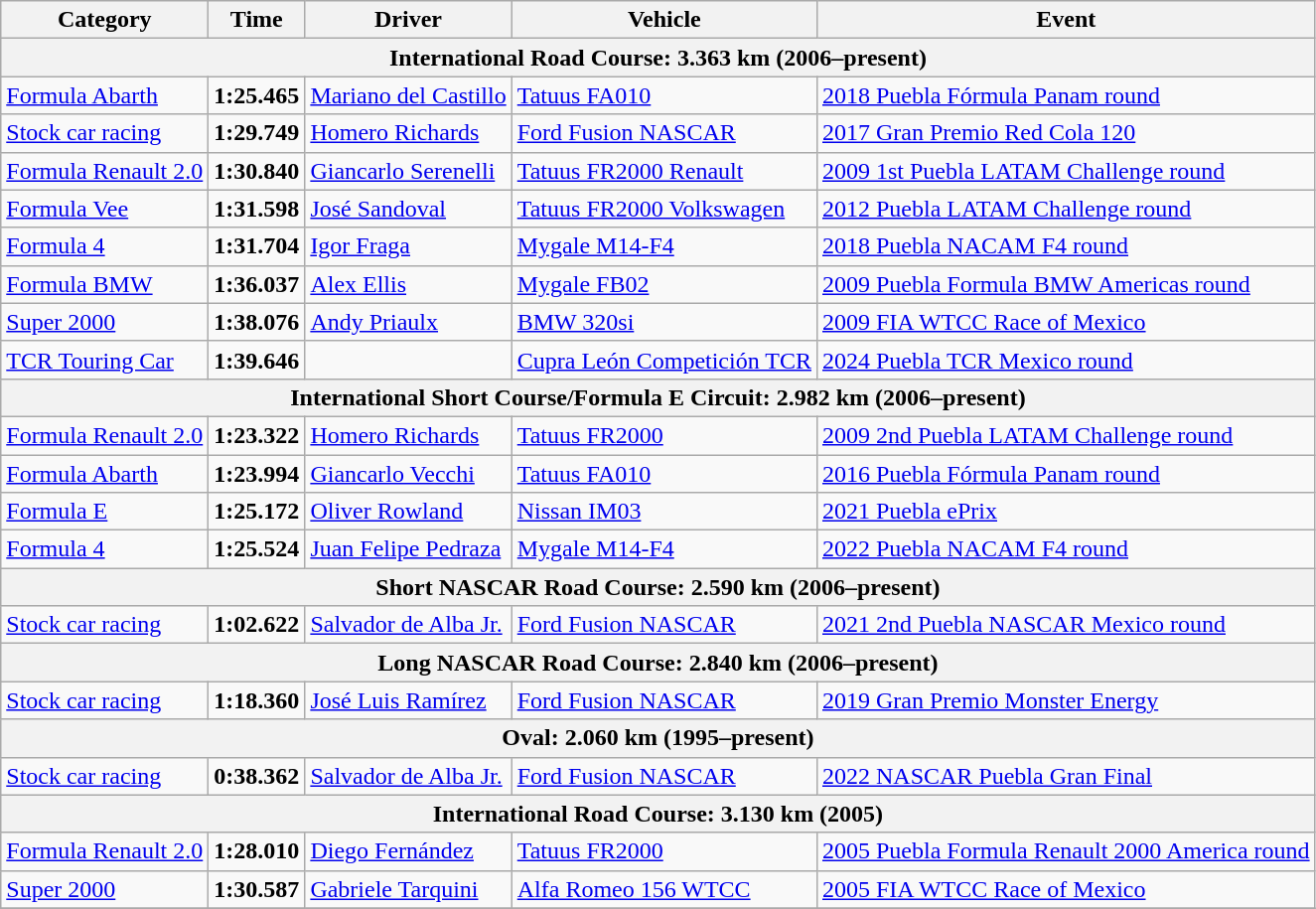<table class="wikitable">
<tr>
<th>Category</th>
<th>Time</th>
<th>Driver</th>
<th>Vehicle</th>
<th>Event</th>
</tr>
<tr>
<th colspan=5>International Road Course: 3.363 km (2006–present)</th>
</tr>
<tr>
<td><a href='#'>Formula Abarth</a></td>
<td><strong>1:25.465</strong></td>
<td><a href='#'>Mariano del Castillo</a></td>
<td><a href='#'>Tatuus FA010</a></td>
<td><a href='#'>2018 Puebla Fórmula Panam round</a></td>
</tr>
<tr>
<td><a href='#'>Stock car racing</a></td>
<td><strong>1:29.749</strong></td>
<td><a href='#'>Homero Richards</a></td>
<td><a href='#'>Ford Fusion NASCAR</a></td>
<td><a href='#'>2017 Gran Premio Red Cola 120</a></td>
</tr>
<tr>
<td><a href='#'>Formula Renault 2.0</a></td>
<td><strong>1:30.840</strong></td>
<td><a href='#'>Giancarlo Serenelli</a></td>
<td><a href='#'>Tatuus FR2000 Renault</a></td>
<td><a href='#'>2009 1st Puebla LATAM Challenge round</a></td>
</tr>
<tr>
<td><a href='#'>Formula Vee</a></td>
<td><strong>1:31.598</strong></td>
<td><a href='#'>José Sandoval</a></td>
<td><a href='#'>Tatuus FR2000 Volkswagen</a></td>
<td><a href='#'>2012 Puebla LATAM Challenge round</a></td>
</tr>
<tr>
<td><a href='#'>Formula 4</a></td>
<td><strong>1:31.704</strong></td>
<td><a href='#'>Igor Fraga</a></td>
<td><a href='#'>Mygale M14-F4</a></td>
<td><a href='#'>2018 Puebla NACAM F4 round</a></td>
</tr>
<tr>
<td><a href='#'>Formula BMW</a></td>
<td><strong>1:36.037</strong></td>
<td><a href='#'>Alex Ellis</a></td>
<td><a href='#'>Mygale FB02</a></td>
<td><a href='#'>2009 Puebla Formula BMW Americas round</a></td>
</tr>
<tr>
<td><a href='#'>Super 2000</a></td>
<td><strong>1:38.076</strong></td>
<td><a href='#'>Andy Priaulx</a></td>
<td><a href='#'>BMW 320si</a></td>
<td><a href='#'>2009 FIA WTCC Race of Mexico</a></td>
</tr>
<tr>
<td><a href='#'>TCR Touring Car</a></td>
<td><strong>1:39.646</strong></td>
<td></td>
<td><a href='#'>Cupra León Competición TCR</a></td>
<td><a href='#'>2024 Puebla TCR Mexico round</a></td>
</tr>
<tr>
<th colspan=5>International Short Course/Formula E Circuit: 2.982 km (2006–present)</th>
</tr>
<tr>
<td><a href='#'>Formula Renault 2.0</a></td>
<td><strong>1:23.322</strong></td>
<td><a href='#'>Homero Richards</a></td>
<td><a href='#'>Tatuus FR2000</a></td>
<td><a href='#'>2009 2nd Puebla LATAM Challenge round</a></td>
</tr>
<tr>
<td><a href='#'>Formula Abarth</a></td>
<td><strong>1:23.994</strong></td>
<td><a href='#'>Giancarlo Vecchi</a></td>
<td><a href='#'>Tatuus FA010</a></td>
<td><a href='#'>2016 Puebla Fórmula Panam round</a></td>
</tr>
<tr>
<td><a href='#'>Formula E</a></td>
<td><strong>1:25.172</strong></td>
<td><a href='#'>Oliver Rowland</a></td>
<td><a href='#'>Nissan IM03</a></td>
<td><a href='#'>2021 Puebla ePrix</a></td>
</tr>
<tr>
<td><a href='#'>Formula 4</a></td>
<td><strong>1:25.524</strong></td>
<td><a href='#'>Juan Felipe Pedraza</a></td>
<td><a href='#'>Mygale M14-F4</a></td>
<td><a href='#'>2022 Puebla NACAM F4 round</a></td>
</tr>
<tr>
<th colspan=5>Short NASCAR Road Course: 2.590 km (2006–present)</th>
</tr>
<tr>
<td><a href='#'>Stock car racing</a></td>
<td><strong>1:02.622</strong></td>
<td><a href='#'>Salvador de Alba Jr.</a></td>
<td><a href='#'>Ford Fusion NASCAR</a></td>
<td><a href='#'>2021 2nd Puebla NASCAR Mexico round</a></td>
</tr>
<tr>
<th colspan=5>Long NASCAR Road Course: 2.840 km (2006–present)</th>
</tr>
<tr>
<td><a href='#'>Stock car racing</a></td>
<td><strong>1:18.360</strong></td>
<td><a href='#'>José Luis Ramírez</a></td>
<td><a href='#'>Ford Fusion NASCAR</a></td>
<td><a href='#'>2019 Gran Premio Monster Energy</a></td>
</tr>
<tr>
<th colspan=5>Oval: 2.060 km (1995–present)</th>
</tr>
<tr>
<td><a href='#'>Stock car racing</a></td>
<td><strong>0:38.362</strong></td>
<td><a href='#'>Salvador de Alba Jr.</a></td>
<td><a href='#'>Ford Fusion NASCAR</a></td>
<td><a href='#'>2022 NASCAR Puebla Gran Final</a></td>
</tr>
<tr>
<th colspan=5>International Road Course: 3.130 km (2005)</th>
</tr>
<tr>
<td><a href='#'>Formula Renault 2.0</a></td>
<td><strong>1:28.010</strong></td>
<td><a href='#'>Diego Fernández</a></td>
<td><a href='#'>Tatuus FR2000</a></td>
<td><a href='#'>2005 Puebla Formula Renault 2000 America round</a></td>
</tr>
<tr>
<td><a href='#'>Super 2000</a></td>
<td><strong>1:30.587</strong></td>
<td><a href='#'>Gabriele Tarquini</a></td>
<td><a href='#'>Alfa Romeo 156 WTCC</a></td>
<td><a href='#'>2005 FIA WTCC Race of Mexico</a></td>
</tr>
<tr>
</tr>
</table>
